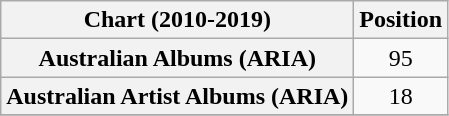<table class="wikitable plainrowheaders" style="text-align:center">
<tr>
<th scope="col">Chart (2010-2019)</th>
<th scope="col">Position</th>
</tr>
<tr>
<th scope="row">Australian Albums (ARIA)</th>
<td>95</td>
</tr>
<tr>
<th scope="row">Australian Artist Albums (ARIA)</th>
<td>18</td>
</tr>
<tr>
</tr>
</table>
